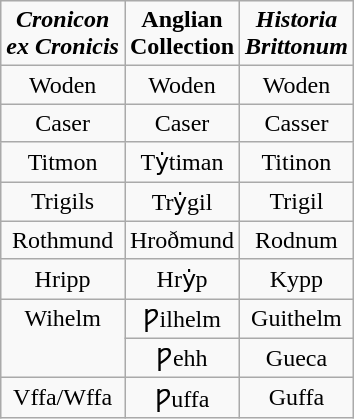<table class="wikitable" style="text-align: center; margin: 0.5em 0px 0.5em 1em;">
<tr>
<td><strong><em>Cronicon<br>ex Cronicis</em></strong></td>
<td><strong>Anglian<br>Collection</strong></td>
<td><strong><em>Historia<br>Brittonum</em></strong></td>
</tr>
<tr>
<td>Woden</td>
<td>Woden</td>
<td>Woden</td>
</tr>
<tr>
<td>Caser</td>
<td>Caser</td>
<td>Casser</td>
</tr>
<tr>
<td>Titmon</td>
<td>Tẏtiman</td>
<td>Titinon</td>
</tr>
<tr>
<td>Trigils</td>
<td>Trẏgil</td>
<td>Trigil</td>
</tr>
<tr>
<td>Rothmund</td>
<td>Hroðmund</td>
<td>Rodnum</td>
</tr>
<tr>
<td>Hripp</td>
<td>Hrẏp</td>
<td>Kypp</td>
</tr>
<tr>
<td rowspan=2 valign="top">Wihelm</td>
<td>Ƿilhelm</td>
<td>Guithelm</td>
</tr>
<tr>
<td>Ƿehh</td>
<td>Gueca</td>
</tr>
<tr>
<td>Vffa/Wffa</td>
<td>Ƿuffa</td>
<td>Guffa</td>
</tr>
</table>
